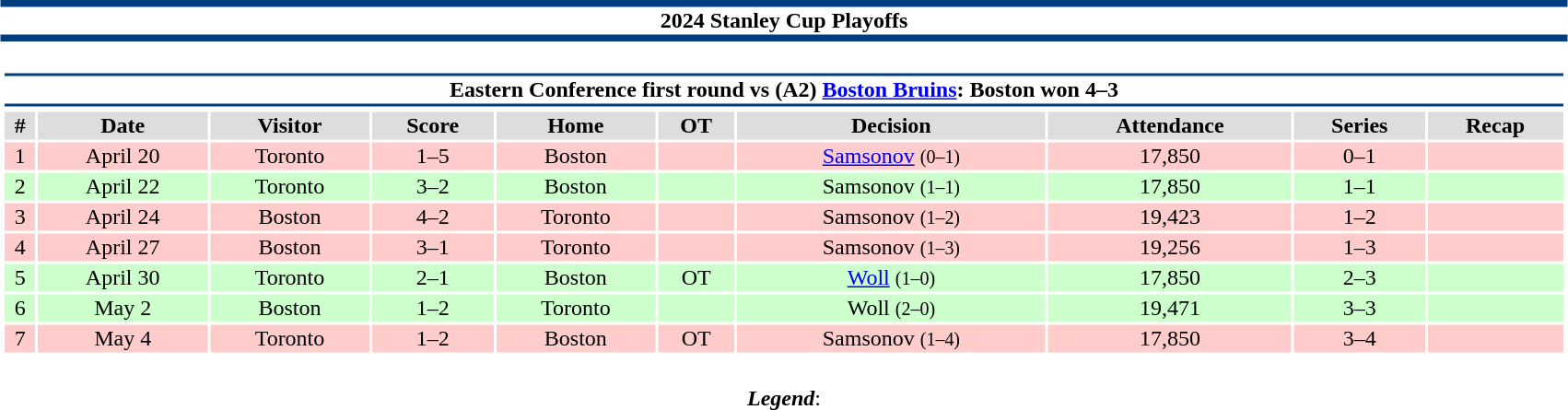<table class="toccolours" style="width:90%; clear:both; margin:1.5em auto; text-align:center;">
<tr>
<th colspan="12" style="background:#fff; border-top:#013E7F 5px solid; border-bottom:#013E7F 5px solid;">2024 Stanley Cup Playoffs</th>
</tr>
<tr>
<td colspan=12><br><table class="toccolours collapsible collapsed" style="width:100%;">
<tr>
<th colspan="12" style="background:#fff; border-top:#013E7F 2px solid; border-bottom:#013E7F 2px solid;">Eastern Conference first round vs (A2) <a href='#'>Boston Bruins</a>: Boston won 4–3</th>
</tr>
<tr>
</tr>
<tr style="text-align:center; background:#ddd;">
<th>#</th>
<th>Date</th>
<th>Visitor</th>
<th>Score</th>
<th>Home</th>
<th>OT</th>
<th>Decision</th>
<th>Attendance</th>
<th>Series</th>
<th>Recap</th>
</tr>
<tr style="background:#fcc;">
<td>1</td>
<td>April 20</td>
<td>Toronto</td>
<td>1–5</td>
<td>Boston</td>
<td></td>
<td><a href='#'>Samsonov</a> <small>(0–1)</small></td>
<td>17,850</td>
<td>0–1</td>
<td></td>
</tr>
<tr style="background:#cfc;">
<td>2</td>
<td>April 22</td>
<td>Toronto</td>
<td>3–2</td>
<td>Boston</td>
<td></td>
<td>Samsonov <small>(1–1)</small></td>
<td>17,850</td>
<td>1–1</td>
<td></td>
</tr>
<tr style="background:#fcc;">
<td>3</td>
<td>April 24</td>
<td>Boston</td>
<td>4–2</td>
<td>Toronto</td>
<td></td>
<td>Samsonov <small>(1–2)</small></td>
<td>19,423</td>
<td>1–2</td>
<td></td>
</tr>
<tr style="background:#fcc;">
<td>4</td>
<td>April 27</td>
<td>Boston</td>
<td>3–1</td>
<td>Toronto</td>
<td></td>
<td>Samsonov <small>(1–3)</small></td>
<td>19,256</td>
<td>1–3</td>
<td></td>
</tr>
<tr style="background:#cfc;">
<td>5</td>
<td>April 30</td>
<td>Toronto</td>
<td>2–1</td>
<td>Boston</td>
<td>OT</td>
<td><a href='#'>Woll</a> <small>(1–0)</small></td>
<td>17,850</td>
<td>2–3</td>
<td></td>
</tr>
<tr style="background:#cfc;">
<td>6</td>
<td>May 2</td>
<td>Boston</td>
<td>1–2</td>
<td>Toronto</td>
<td></td>
<td>Woll <small>(2–0)</small></td>
<td>19,471</td>
<td>3–3</td>
<td></td>
</tr>
<tr style="background:#fcc;">
<td>7</td>
<td>May 4</td>
<td>Toronto</td>
<td>1–2</td>
<td>Boston</td>
<td>OT</td>
<td>Samsonov <small>(1–4)</small></td>
<td>17,850</td>
<td>3–4</td>
<td></td>
</tr>
</table>
</td>
</tr>
<tr>
<td colspan="11"><br><strong><em>Legend</em></strong>:

</td>
</tr>
</table>
